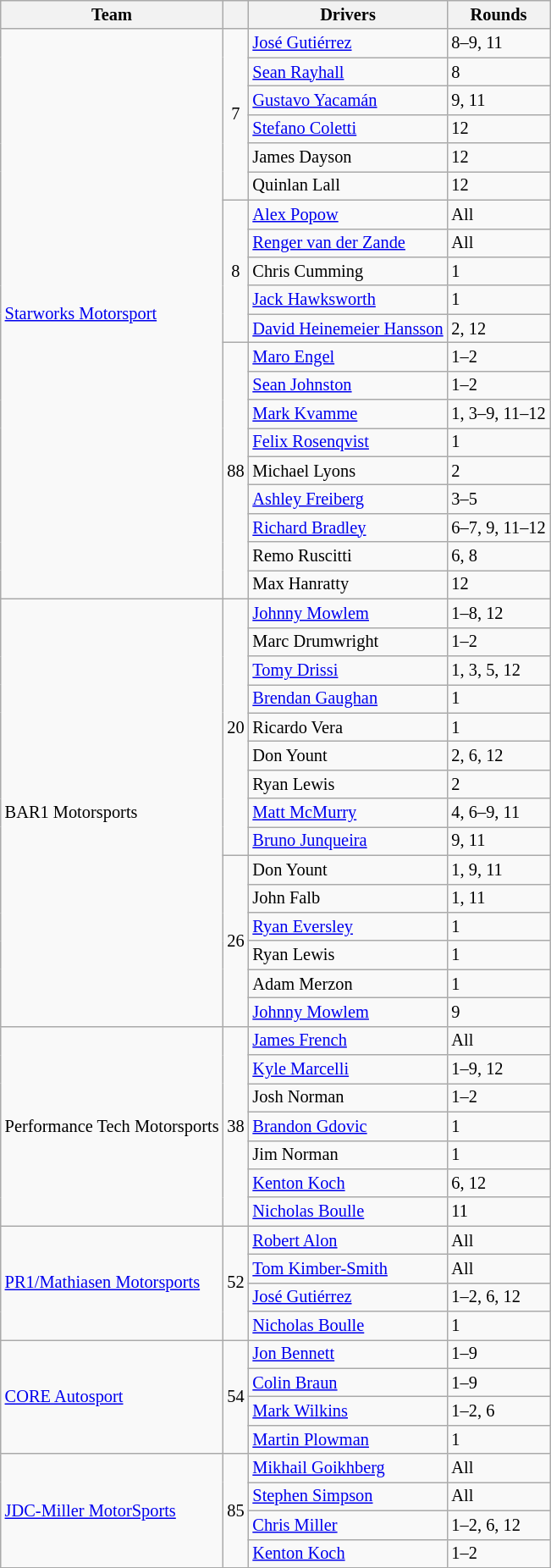<table class="wikitable" style="font-size: 85%">
<tr>
<th>Team</th>
<th></th>
<th>Drivers</th>
<th>Rounds</th>
</tr>
<tr>
<td rowspan=20> <a href='#'>Starworks Motorsport</a></td>
<td rowspan=6 align=middle>7</td>
<td> <a href='#'>José Gutiérrez</a></td>
<td>8–9, 11</td>
</tr>
<tr>
<td> <a href='#'>Sean Rayhall</a></td>
<td>8</td>
</tr>
<tr>
<td> <a href='#'>Gustavo Yacamán</a></td>
<td>9, 11</td>
</tr>
<tr>
<td> <a href='#'>Stefano Coletti</a></td>
<td>12</td>
</tr>
<tr>
<td> James Dayson</td>
<td>12</td>
</tr>
<tr>
<td> Quinlan Lall</td>
<td>12</td>
</tr>
<tr>
<td rowspan=5 align=middle>8</td>
<td> <a href='#'>Alex Popow</a></td>
<td>All</td>
</tr>
<tr>
<td> <a href='#'>Renger van der Zande</a></td>
<td>All</td>
</tr>
<tr>
<td> Chris Cumming</td>
<td>1</td>
</tr>
<tr>
<td> <a href='#'>Jack Hawksworth</a></td>
<td>1</td>
</tr>
<tr>
<td> <a href='#'>David Heinemeier Hansson</a></td>
<td>2, 12</td>
</tr>
<tr>
<td rowspan=9 align=middle>88</td>
<td> <a href='#'>Maro Engel</a></td>
<td>1–2</td>
</tr>
<tr>
<td> <a href='#'>Sean Johnston</a></td>
<td>1–2</td>
</tr>
<tr>
<td> <a href='#'>Mark Kvamme</a></td>
<td>1, 3–9, 11–12</td>
</tr>
<tr>
<td> <a href='#'>Felix Rosenqvist</a></td>
<td>1</td>
</tr>
<tr>
<td> Michael Lyons</td>
<td>2</td>
</tr>
<tr>
<td> <a href='#'>Ashley Freiberg</a></td>
<td>3–5</td>
</tr>
<tr>
<td> <a href='#'>Richard Bradley</a></td>
<td>6–7, 9, 11–12</td>
</tr>
<tr>
<td> Remo Ruscitti</td>
<td>6, 8</td>
</tr>
<tr>
<td> Max Hanratty</td>
<td>12</td>
</tr>
<tr>
<td rowspan=15> BAR1 Motorsports</td>
<td rowspan=9 align=middle>20</td>
<td> <a href='#'>Johnny Mowlem</a></td>
<td>1–8, 12</td>
</tr>
<tr>
<td> Marc Drumwright</td>
<td>1–2</td>
</tr>
<tr>
<td> <a href='#'>Tomy Drissi</a></td>
<td>1, 3, 5, 12</td>
</tr>
<tr>
<td> <a href='#'>Brendan Gaughan</a></td>
<td>1</td>
</tr>
<tr>
<td> Ricardo Vera</td>
<td>1</td>
</tr>
<tr>
<td> Don Yount</td>
<td>2, 6, 12</td>
</tr>
<tr>
<td> Ryan Lewis</td>
<td>2</td>
</tr>
<tr>
<td> <a href='#'>Matt McMurry</a></td>
<td>4, 6–9, 11</td>
</tr>
<tr>
<td> <a href='#'>Bruno Junqueira</a></td>
<td>9, 11</td>
</tr>
<tr>
<td rowspan=6 align=middle>26</td>
<td> Don Yount</td>
<td>1, 9, 11</td>
</tr>
<tr>
<td> John Falb</td>
<td>1, 11</td>
</tr>
<tr>
<td> <a href='#'>Ryan Eversley</a></td>
<td>1</td>
</tr>
<tr>
<td> Ryan Lewis</td>
<td>1</td>
</tr>
<tr>
<td> Adam Merzon</td>
<td>1</td>
</tr>
<tr>
<td> <a href='#'>Johnny Mowlem</a></td>
<td>9</td>
</tr>
<tr>
<td rowspan=7> Performance Tech Motorsports</td>
<td rowspan=7 align=middle>38</td>
<td> <a href='#'>James French</a></td>
<td>All</td>
</tr>
<tr>
<td> <a href='#'>Kyle Marcelli</a></td>
<td>1–9, 12</td>
</tr>
<tr>
<td> Josh Norman</td>
<td>1–2</td>
</tr>
<tr>
<td> <a href='#'>Brandon Gdovic</a></td>
<td>1</td>
</tr>
<tr>
<td> Jim Norman</td>
<td>1</td>
</tr>
<tr>
<td> <a href='#'>Kenton Koch</a></td>
<td>6, 12</td>
</tr>
<tr>
<td> <a href='#'>Nicholas Boulle</a></td>
<td>11</td>
</tr>
<tr>
<td rowspan=4> <a href='#'>PR1/Mathiasen Motorsports</a></td>
<td rowspan=4 align=middle>52</td>
<td> <a href='#'>Robert Alon</a></td>
<td>All</td>
</tr>
<tr>
<td> <a href='#'>Tom Kimber-Smith</a></td>
<td>All</td>
</tr>
<tr>
<td> <a href='#'>José Gutiérrez</a></td>
<td>1–2, 6, 12</td>
</tr>
<tr>
<td> <a href='#'>Nicholas Boulle</a></td>
<td>1</td>
</tr>
<tr>
<td rowspan=4> <a href='#'>CORE Autosport</a></td>
<td rowspan=4 align=middle>54</td>
<td> <a href='#'>Jon Bennett</a></td>
<td>1–9</td>
</tr>
<tr>
<td> <a href='#'>Colin Braun</a></td>
<td>1–9</td>
</tr>
<tr>
<td> <a href='#'>Mark Wilkins</a></td>
<td>1–2, 6</td>
</tr>
<tr>
<td> <a href='#'>Martin Plowman</a></td>
<td>1</td>
</tr>
<tr>
<td rowspan=4> <a href='#'>JDC-Miller MotorSports</a></td>
<td rowspan=4 align=middle>85</td>
<td> <a href='#'>Mikhail Goikhberg</a></td>
<td>All</td>
</tr>
<tr>
<td> <a href='#'>Stephen Simpson</a></td>
<td>All</td>
</tr>
<tr>
<td> <a href='#'>Chris Miller</a></td>
<td>1–2, 6, 12</td>
</tr>
<tr>
<td> <a href='#'>Kenton Koch</a></td>
<td>1–2</td>
</tr>
</table>
